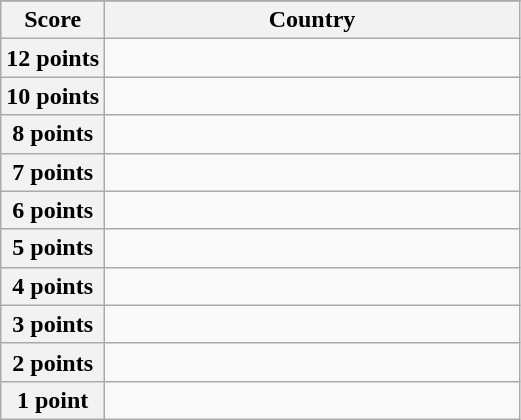<table class="wikitable">
<tr>
</tr>
<tr>
<th scope="col" width="20%">Score</th>
<th scope="col">Country</th>
</tr>
<tr>
<th scope="row">12 points</th>
<td></td>
</tr>
<tr>
<th scope="row">10 points</th>
<td></td>
</tr>
<tr>
<th scope="row">8 points</th>
<td></td>
</tr>
<tr>
<th scope="row">7 points</th>
<td></td>
</tr>
<tr>
<th scope="row">6 points</th>
<td></td>
</tr>
<tr>
<th scope="row">5 points</th>
<td></td>
</tr>
<tr>
<th scope="row">4 points</th>
<td></td>
</tr>
<tr>
<th scope="row">3 points</th>
<td></td>
</tr>
<tr>
<th scope="row">2 points</th>
<td></td>
</tr>
<tr>
<th scope="row">1 point</th>
<td></td>
</tr>
</table>
